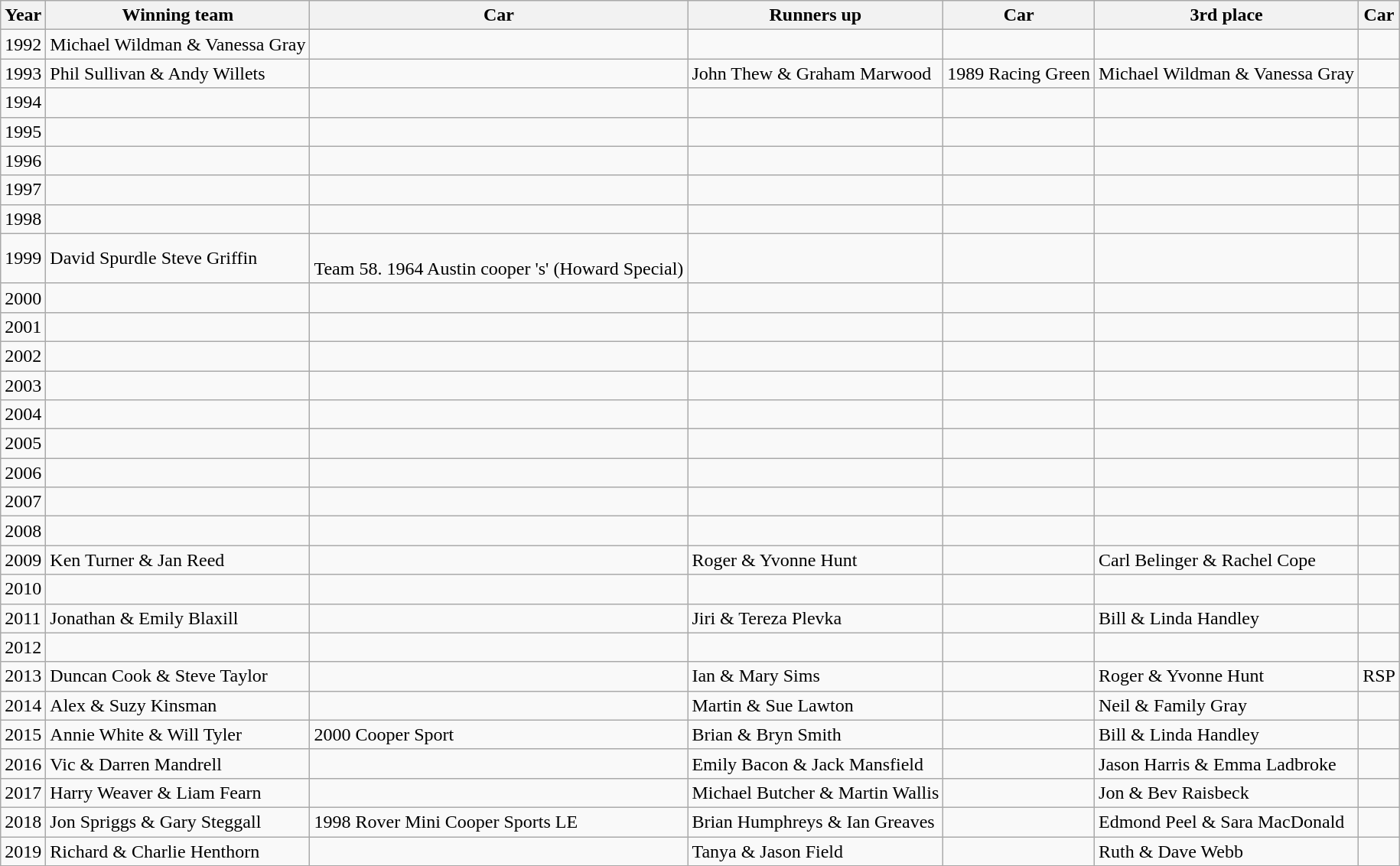<table class="wikitable">
<tr>
<th>Year</th>
<th>Winning team</th>
<th>Car</th>
<th>Runners up</th>
<th>Car</th>
<th>3rd place</th>
<th>Car</th>
</tr>
<tr>
<td>1992</td>
<td>Michael Wildman & Vanessa Gray</td>
<td></td>
<td></td>
<td></td>
<td></td>
<td></td>
</tr>
<tr>
<td>1993</td>
<td>Phil Sullivan & Andy Willets</td>
<td></td>
<td>John Thew & Graham Marwood</td>
<td>1989 Racing Green</td>
<td>Michael Wildman & Vanessa Gray</td>
<td></td>
</tr>
<tr>
<td>1994</td>
<td></td>
<td></td>
<td></td>
<td></td>
<td></td>
<td></td>
</tr>
<tr>
<td>1995</td>
<td></td>
<td></td>
<td></td>
<td></td>
<td></td>
<td></td>
</tr>
<tr>
<td>1996</td>
<td></td>
<td></td>
<td></td>
<td></td>
<td></td>
<td></td>
</tr>
<tr>
<td>1997</td>
<td></td>
<td></td>
<td></td>
<td></td>
<td></td>
<td></td>
</tr>
<tr>
<td>1998</td>
<td></td>
<td></td>
<td></td>
<td></td>
<td></td>
<td></td>
</tr>
<tr>
<td>1999</td>
<td>David Spurdle Steve Griffin</td>
<td><br>Team 58.
1964 Austin cooper 's' 
(Howard Special)</td>
<td></td>
<td></td>
<td></td>
<td></td>
</tr>
<tr>
<td>2000</td>
<td></td>
<td></td>
<td></td>
<td></td>
<td></td>
<td></td>
</tr>
<tr>
<td>2001</td>
<td></td>
<td></td>
<td></td>
<td></td>
<td></td>
<td></td>
</tr>
<tr>
<td>2002</td>
<td></td>
<td></td>
<td></td>
<td></td>
<td></td>
<td></td>
</tr>
<tr>
<td>2003</td>
<td></td>
<td></td>
<td></td>
<td></td>
<td></td>
<td></td>
</tr>
<tr>
<td>2004</td>
<td></td>
<td></td>
<td></td>
<td></td>
<td></td>
<td></td>
</tr>
<tr>
<td>2005</td>
<td></td>
<td></td>
<td></td>
<td></td>
<td></td>
<td></td>
</tr>
<tr>
<td>2006</td>
<td></td>
<td></td>
<td></td>
<td></td>
<td></td>
<td></td>
</tr>
<tr>
<td>2007</td>
<td></td>
<td></td>
<td></td>
<td></td>
<td></td>
<td></td>
</tr>
<tr>
<td>2008</td>
<td></td>
<td></td>
<td></td>
<td></td>
<td></td>
<td></td>
</tr>
<tr>
<td>2009</td>
<td>Ken Turner & Jan Reed</td>
<td></td>
<td>Roger & Yvonne Hunt</td>
<td></td>
<td>Carl Belinger & Rachel Cope</td>
<td></td>
</tr>
<tr>
<td>2010</td>
<td></td>
<td></td>
<td></td>
<td></td>
<td></td>
<td></td>
</tr>
<tr>
<td>2011</td>
<td>Jonathan & Emily Blaxill</td>
<td></td>
<td>Jiri & Tereza Plevka</td>
<td></td>
<td>Bill & Linda Handley</td>
<td></td>
</tr>
<tr>
<td>2012</td>
<td></td>
<td></td>
<td></td>
<td></td>
<td></td>
<td></td>
</tr>
<tr>
<td>2013</td>
<td>Duncan Cook & Steve Taylor</td>
<td></td>
<td>Ian & Mary Sims</td>
<td></td>
<td>Roger & Yvonne Hunt</td>
<td>RSP</td>
</tr>
<tr>
<td>2014</td>
<td>Alex & Suzy Kinsman</td>
<td></td>
<td>Martin & Sue Lawton</td>
<td></td>
<td>Neil & Family Gray</td>
<td></td>
</tr>
<tr>
<td>2015</td>
<td>Annie White & Will Tyler</td>
<td>2000 Cooper Sport</td>
<td>Brian & Bryn Smith</td>
<td></td>
<td>Bill & Linda Handley</td>
<td></td>
</tr>
<tr>
<td>2016</td>
<td>Vic & Darren Mandrell</td>
<td></td>
<td>Emily Bacon & Jack Mansfield</td>
<td></td>
<td>Jason Harris & Emma Ladbroke</td>
<td></td>
</tr>
<tr>
<td>2017</td>
<td>Harry Weaver & Liam Fearn</td>
<td></td>
<td>Michael Butcher & Martin Wallis</td>
<td></td>
<td>Jon & Bev Raisbeck</td>
<td></td>
</tr>
<tr>
<td>2018</td>
<td>Jon Spriggs & Gary Steggall</td>
<td>1998 Rover Mini Cooper Sports LE</td>
<td>Brian Humphreys & Ian Greaves</td>
<td></td>
<td>Edmond Peel & Sara MacDonald</td>
<td></td>
</tr>
<tr>
<td>2019</td>
<td>Richard & Charlie Henthorn</td>
<td></td>
<td>Tanya & Jason Field</td>
<td></td>
<td>Ruth & Dave Webb</td>
<td></td>
</tr>
</table>
